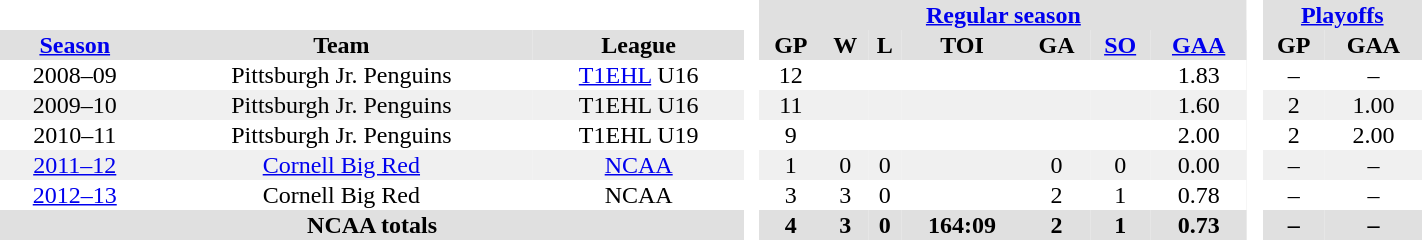<table BORDER="0" CELLPADDING="1" CELLSPACING="0" width="75%" style="text-align:center">
<tr bgcolor="#e0e0e0">
<th colspan="3" bgcolor="#ffffff"> </th>
<th rowspan="99" bgcolor="#ffffff"> </th>
<th colspan="7"><a href='#'>Regular season</a></th>
<th rowspan="99" bgcolor="#ffffff"> </th>
<th colspan="2"><a href='#'>Playoffs</a></th>
</tr>
<tr bgcolor="#e0e0e0">
<th><a href='#'>Season</a></th>
<th>Team</th>
<th>League</th>
<th>GP</th>
<th>W</th>
<th>L</th>
<th>TOI</th>
<th>GA</th>
<th><a href='#'>SO</a></th>
<th><a href='#'>GAA</a></th>
<th>GP</th>
<th>GAA</th>
</tr>
<tr>
<td>2008–09</td>
<td>Pittsburgh Jr. Penguins</td>
<td><a href='#'>T1EHL</a> U16</td>
<td>12</td>
<td></td>
<td></td>
<td></td>
<td></td>
<td></td>
<td>1.83</td>
<td>–</td>
<td>–</td>
</tr>
<tr bgcolor="#f0f0f0">
<td>2009–10</td>
<td>Pittsburgh Jr. Penguins</td>
<td>T1EHL U16</td>
<td>11</td>
<td></td>
<td></td>
<td></td>
<td></td>
<td></td>
<td>1.60</td>
<td>2</td>
<td>1.00</td>
</tr>
<tr>
<td>2010–11</td>
<td>Pittsburgh Jr. Penguins</td>
<td>T1EHL U19</td>
<td>9</td>
<td></td>
<td></td>
<td></td>
<td></td>
<td></td>
<td>2.00</td>
<td>2</td>
<td>2.00</td>
</tr>
<tr bgcolor="#f0f0f0">
<td><a href='#'>2011–12</a></td>
<td><a href='#'>Cornell Big Red</a></td>
<td><a href='#'>NCAA</a></td>
<td>1</td>
<td>0</td>
<td>0</td>
<td></td>
<td>0</td>
<td>0</td>
<td>0.00</td>
<td>–</td>
<td>–</td>
</tr>
<tr>
<td><a href='#'>2012–13</a></td>
<td>Cornell Big Red</td>
<td>NCAA</td>
<td>3</td>
<td>3</td>
<td>0</td>
<td></td>
<td>2</td>
<td>1</td>
<td>0.78</td>
<td>–</td>
<td>–</td>
</tr>
<tr bgcolor="#e0e0e0">
<th colspan="3">NCAA totals</th>
<th>4</th>
<th>3</th>
<th>0</th>
<th>164:09</th>
<th>2</th>
<th>1</th>
<th>0.73</th>
<th>–</th>
<th>–</th>
</tr>
</table>
